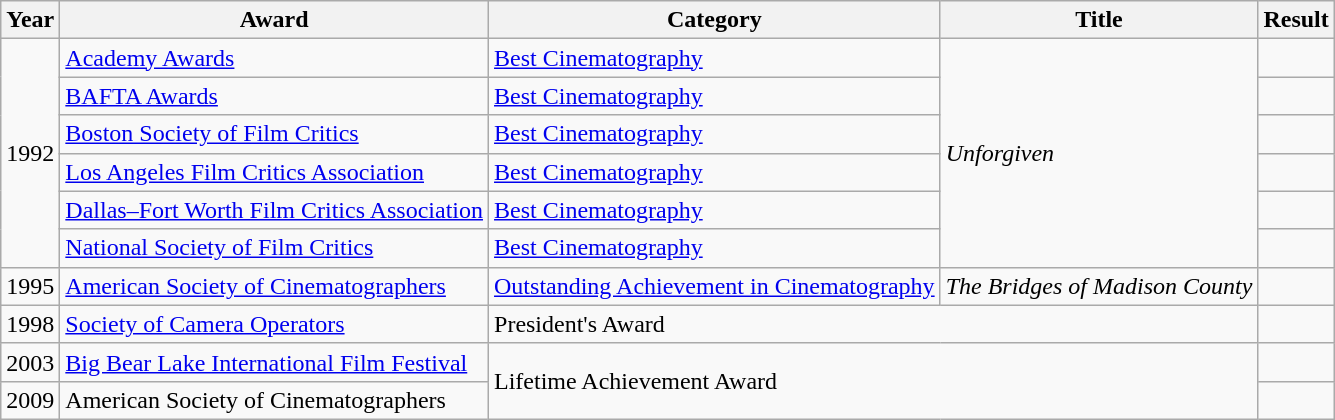<table class="wikitable">
<tr>
<th>Year</th>
<th>Award</th>
<th>Category</th>
<th>Title</th>
<th>Result</th>
</tr>
<tr>
<td rowspan=6>1992</td>
<td><a href='#'>Academy Awards</a></td>
<td><a href='#'>Best Cinematography</a></td>
<td rowspan=6><em>Unforgiven</em></td>
<td></td>
</tr>
<tr>
<td><a href='#'>BAFTA Awards</a></td>
<td><a href='#'>Best Cinematography</a></td>
<td></td>
</tr>
<tr>
<td><a href='#'>Boston Society of Film Critics</a></td>
<td><a href='#'>Best Cinematography</a></td>
<td></td>
</tr>
<tr>
<td><a href='#'>Los Angeles Film Critics Association</a></td>
<td><a href='#'>Best Cinematography</a></td>
<td></td>
</tr>
<tr>
<td><a href='#'>Dallas–Fort Worth Film Critics Association</a></td>
<td><a href='#'>Best Cinematography</a></td>
<td></td>
</tr>
<tr>
<td><a href='#'>National Society of Film Critics</a></td>
<td><a href='#'>Best Cinematography</a></td>
<td></td>
</tr>
<tr>
<td>1995</td>
<td><a href='#'>American Society of Cinematographers</a></td>
<td><a href='#'>Outstanding Achievement in Cinematography</a></td>
<td><em>The Bridges of Madison County</em></td>
<td></td>
</tr>
<tr>
<td>1998</td>
<td><a href='#'>Society of Camera Operators</a></td>
<td colspan=2>President's Award</td>
<td></td>
</tr>
<tr>
<td>2003</td>
<td><a href='#'>Big Bear Lake International Film Festival</a></td>
<td colspan=2 rowspan=2>Lifetime Achievement Award</td>
<td></td>
</tr>
<tr>
<td>2009</td>
<td>American Society of Cinematographers</td>
<td></td>
</tr>
</table>
